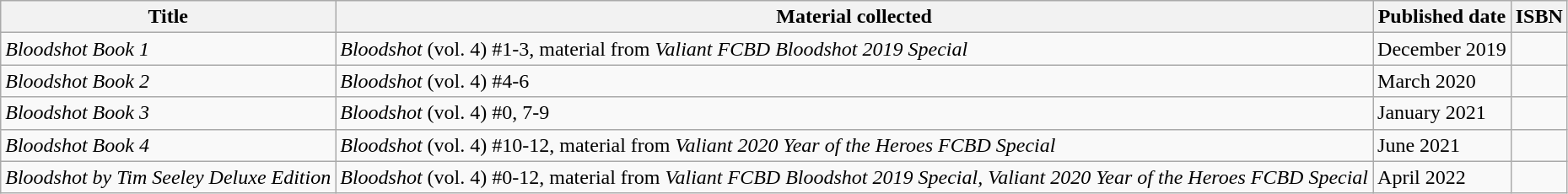<table class="wikitable">
<tr>
<th>Title</th>
<th>Material collected</th>
<th>Published date</th>
<th>ISBN</th>
</tr>
<tr>
<td><em>Bloodshot Book 1</em></td>
<td><em>Bloodshot</em> (vol. 4) #1-3, material from <em>Valiant FCBD Bloodshot 2019 Special</em></td>
<td>December 2019</td>
<td></td>
</tr>
<tr>
<td><em>Bloodshot Book 2</em></td>
<td><em>Bloodshot</em> (vol. 4) #4-6</td>
<td>March 2020</td>
<td></td>
</tr>
<tr>
<td><em>Bloodshot Book 3</em></td>
<td><em>Bloodshot</em> (vol. 4) #0, 7-9</td>
<td>January 2021</td>
<td></td>
</tr>
<tr>
<td><em>Bloodshot Book 4</em></td>
<td><em>Bloodshot</em> (vol. 4) #10-12, material from <em>Valiant 2020 Year of the Heroes FCBD Special</em></td>
<td>June 2021</td>
<td></td>
</tr>
<tr>
<td><em>Bloodshot by Tim Seeley Deluxe Edition</em></td>
<td><em>Bloodshot</em> (vol. 4) #0-12, material from <em>Valiant FCBD Bloodshot 2019 Special, Valiant 2020 Year of the Heroes FCBD Special</em></td>
<td>April 2022</td>
<td></td>
</tr>
</table>
